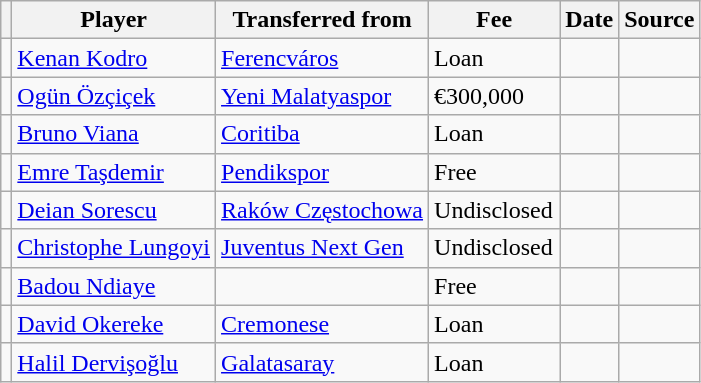<table class="wikitable plainrowheaders sortable">
<tr>
<th></th>
<th scope="col">Player</th>
<th>Transferred from</th>
<th style="width: 80px;">Fee</th>
<th scope="col">Date</th>
<th scope="col">Source</th>
</tr>
<tr>
<td align="center"></td>
<td> <a href='#'>Kenan Kodro</a></td>
<td> <a href='#'>Ferencváros</a></td>
<td>Loan</td>
<td></td>
<td></td>
</tr>
<tr>
<td align="center"></td>
<td> <a href='#'>Ogün Özçiçek</a></td>
<td> <a href='#'>Yeni Malatyaspor</a></td>
<td>€300,000</td>
<td></td>
<td></td>
</tr>
<tr>
<td align="center"></td>
<td> <a href='#'>Bruno Viana</a></td>
<td> <a href='#'>Coritiba</a></td>
<td>Loan</td>
<td></td>
<td></td>
</tr>
<tr>
<td align="center"></td>
<td> <a href='#'>Emre Taşdemir</a></td>
<td> <a href='#'>Pendikspor</a></td>
<td>Free</td>
<td></td>
<td></td>
</tr>
<tr>
<td align="center"></td>
<td> <a href='#'>Deian Sorescu</a></td>
<td> <a href='#'>Raków Częstochowa</a></td>
<td>Undisclosed</td>
<td></td>
<td></td>
</tr>
<tr>
<td align="center"></td>
<td> <a href='#'>Christophe Lungoyi</a></td>
<td> <a href='#'>Juventus Next Gen</a></td>
<td>Undisclosed</td>
<td></td>
<td></td>
</tr>
<tr>
<td align="center"></td>
<td> <a href='#'>Badou Ndiaye</a></td>
<td></td>
<td>Free</td>
<td></td>
<td></td>
</tr>
<tr>
<td align="center"></td>
<td> <a href='#'>David Okereke</a></td>
<td> <a href='#'>Cremonese</a></td>
<td>Loan</td>
<td></td>
<td></td>
</tr>
<tr>
<td align="center"></td>
<td> <a href='#'>Halil Dervişoğlu</a></td>
<td> <a href='#'>Galatasaray</a></td>
<td>Loan</td>
<td></td>
<td></td>
</tr>
</table>
